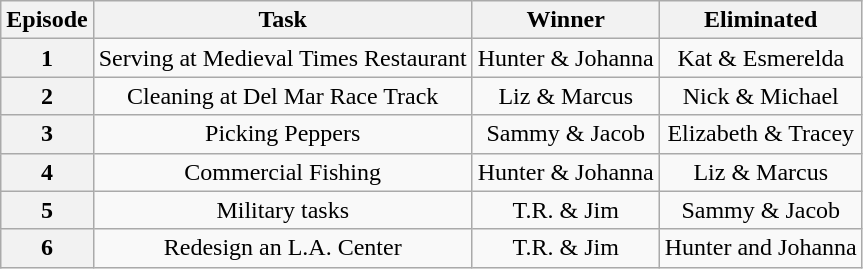<table class="wikitable" style="text-align: center">
<tr>
<th>Episode</th>
<th>Task</th>
<th>Winner</th>
<th>Eliminated</th>
</tr>
<tr>
<th>1</th>
<td>Serving at Medieval Times Restaurant</td>
<td>Hunter & Johanna</td>
<td>Kat & Esmerelda</td>
</tr>
<tr>
<th>2</th>
<td>Cleaning at Del Mar Race Track</td>
<td>Liz & Marcus</td>
<td>Nick & Michael</td>
</tr>
<tr>
<th>3</th>
<td>Picking Peppers</td>
<td>Sammy & Jacob</td>
<td>Elizabeth & Tracey</td>
</tr>
<tr>
<th>4</th>
<td>Commercial Fishing</td>
<td>Hunter & Johanna</td>
<td>Liz & Marcus</td>
</tr>
<tr>
<th>5</th>
<td>Military tasks</td>
<td>T.R. & Jim</td>
<td>Sammy & Jacob</td>
</tr>
<tr>
<th>6</th>
<td>Redesign an L.A. Center</td>
<td>T.R. & Jim</td>
<td>Hunter and Johanna</td>
</tr>
</table>
